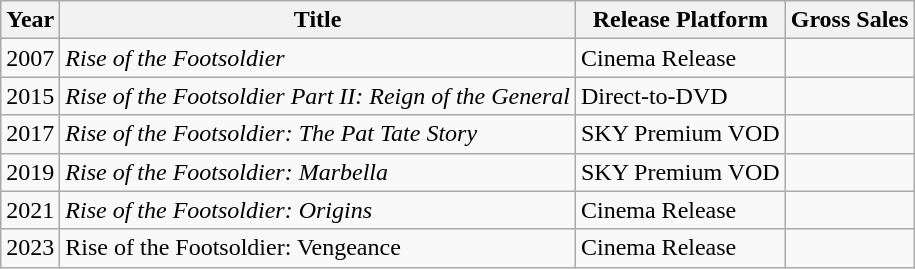<table class="wikitable sortable">
<tr>
<th>Year</th>
<th>Title</th>
<th>Release Platform</th>
<th>Gross Sales</th>
</tr>
<tr>
<td>2007</td>
<td><em>Rise of the Footsoldier</em></td>
<td>Cinema Release</td>
<td></td>
</tr>
<tr>
<td>2015</td>
<td><em>Rise of the Footsoldier Part II: Reign of the General</em></td>
<td>Direct-to-DVD</td>
<td></td>
</tr>
<tr>
<td>2017</td>
<td><em>Rise of the Footsoldier: The Pat Tate Story</em></td>
<td>SKY Premium VOD</td>
<td></td>
</tr>
<tr>
<td>2019</td>
<td><em>Rise of the Footsoldier: Marbella</em></td>
<td>SKY Premium VOD</td>
<td></td>
</tr>
<tr>
<td>2021</td>
<td><em>Rise of the Footsoldier: Origins</em></td>
<td>Cinema Release</td>
<td></td>
</tr>
<tr>
<td>2023</td>
<td>Rise of the Footsoldier: Vengeance</td>
<td>Cinema Release</td>
<td></td>
</tr>
</table>
